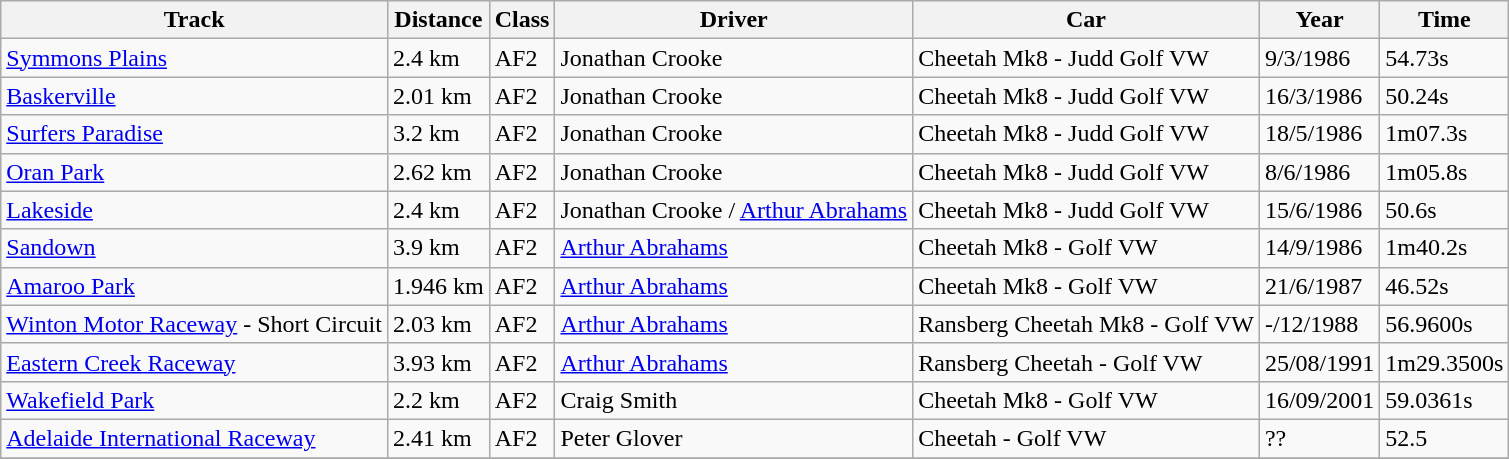<table class="wikitable">
<tr>
<th>Track</th>
<th>Distance</th>
<th>Class</th>
<th>Driver</th>
<th>Car</th>
<th>Year</th>
<th>Time</th>
</tr>
<tr align="left">
<td><a href='#'>Symmons Plains</a></td>
<td align="left">2.4 km</td>
<td align="left">AF2</td>
<td align="left">Jonathan Crooke</td>
<td align="left">Cheetah Mk8 - Judd Golf VW</td>
<td align="left">9/3/1986</td>
<td align="left">54.73s</td>
</tr>
<tr align="left">
<td><a href='#'>Baskerville</a></td>
<td align="left">2.01 km</td>
<td align="left">AF2</td>
<td align="left">Jonathan Crooke</td>
<td align="left">Cheetah Mk8 - Judd Golf VW</td>
<td align="left">16/3/1986</td>
<td align="left">50.24s</td>
</tr>
<tr align="left">
<td><a href='#'>Surfers Paradise</a></td>
<td align="left">3.2 km</td>
<td align="left">AF2</td>
<td align="left">Jonathan Crooke</td>
<td align="left">Cheetah Mk8 - Judd Golf VW</td>
<td align="left">18/5/1986</td>
<td align="left">1m07.3s</td>
</tr>
<tr align="left">
<td><a href='#'>Oran Park</a></td>
<td align="left">2.62 km</td>
<td align="left">AF2</td>
<td align="left">Jonathan Crooke</td>
<td align="left">Cheetah Mk8 - Judd Golf VW</td>
<td align="left">8/6/1986</td>
<td align="left">1m05.8s</td>
</tr>
<tr align="left">
<td><a href='#'>Lakeside</a></td>
<td align="left">2.4 km</td>
<td align="left">AF2</td>
<td align="left">Jonathan Crooke / <a href='#'>Arthur Abrahams</a></td>
<td align="left">Cheetah Mk8 - Judd Golf VW</td>
<td align="left">15/6/1986</td>
<td align="left">50.6s</td>
</tr>
<tr align="left">
<td><a href='#'>Sandown</a></td>
<td align="left">3.9 km</td>
<td align="left">AF2</td>
<td align="left"><a href='#'>Arthur Abrahams</a></td>
<td align="left">Cheetah Mk8 - Golf VW</td>
<td align="left">14/9/1986</td>
<td align="left">1m40.2s</td>
</tr>
<tr align="left">
<td><a href='#'>Amaroo Park</a></td>
<td align="left">1.946 km</td>
<td align="left">AF2</td>
<td align="left"><a href='#'>Arthur Abrahams</a></td>
<td align="left">Cheetah Mk8 - Golf VW</td>
<td align="left">21/6/1987</td>
<td align="left">46.52s</td>
</tr>
<tr align="left">
<td><a href='#'>Winton Motor Raceway</a> - Short Circuit</td>
<td align="left">2.03 km</td>
<td align="left">AF2</td>
<td align="left"><a href='#'>Arthur Abrahams</a></td>
<td align="left">Ransberg Cheetah Mk8 - Golf VW</td>
<td align="left">-/12/1988</td>
<td align="left">56.9600s</td>
</tr>
<tr align="left">
<td><a href='#'>Eastern Creek Raceway</a></td>
<td align="left">3.93 km</td>
<td align="left">AF2</td>
<td align="left"><a href='#'>Arthur Abrahams</a></td>
<td align="left">Ransberg Cheetah - Golf VW</td>
<td align="left">25/08/1991</td>
<td align="left">1m29.3500s</td>
</tr>
<tr align="left"|>
<td><a href='#'>Wakefield Park</a></td>
<td align="left">2.2 km</td>
<td align="left">AF2</td>
<td align="left">Craig Smith</td>
<td align="left">Cheetah Mk8 - Golf VW</td>
<td align="left">16/09/2001</td>
<td align="left">59.0361s</td>
</tr>
<tr align="left"|>
<td><a href='#'>Adelaide International Raceway</a></td>
<td align="left">2.41 km</td>
<td align="left">AF2</td>
<td align="left">Peter Glover</td>
<td align="left">Cheetah - Golf VW</td>
<td align="left">??</td>
<td align="left">52.5</td>
</tr>
<tr align="left">
</tr>
</table>
